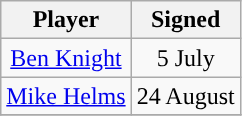<table class="wikitable sortable sortable" style="text-align: center">
<tr>
<th>Player</th>
<th>Signed</th>
</tr>
<tr>
<td><a href='#'>Ben Knight</a></td>
<td>5 July</td>
</tr>
<tr>
<td><a href='#'>Mike Helms</a></td>
<td>24 August</td>
</tr>
<tr>
</tr>
</table>
